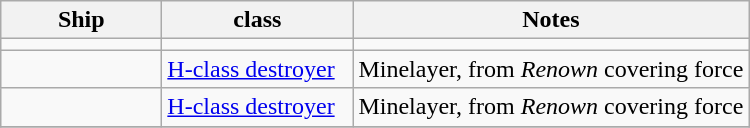<table class="wikitable" align=left>
<tr>
<th scope="col" width="100px">Ship</th>
<th scope="col" width="120px">class</th>
<th>Notes</th>
</tr>
<tr>
<td></td>
<td></td>
<td></td>
</tr>
<tr>
<td></td>
<td><a href='#'>H-class destroyer</a></td>
<td>Minelayer, from <em>Renown</em> covering force</td>
</tr>
<tr>
<td></td>
<td><a href='#'>H-class destroyer</a></td>
<td>Minelayer, from <em>Renown</em> covering force</td>
</tr>
<tr>
</tr>
</table>
